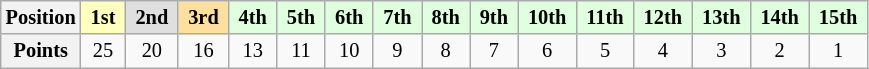<table class="wikitable" style="font-size:85%; text-align:center">
<tr>
<th>Position</th>
<td style="background:#ffffbf;"> <strong>1st</strong> </td>
<td style="background:#dfdfdf;"> <strong>2nd</strong> </td>
<td style="background:#ffdf9f;"> <strong>3rd</strong> </td>
<td style="background:#dfffdf;"> <strong>4th</strong> </td>
<td style="background:#dfffdf;"> <strong>5th</strong> </td>
<td style="background:#dfffdf;"> <strong>6th</strong> </td>
<td style="background:#dfffdf;"> <strong>7th</strong> </td>
<td style="background:#dfffdf;"> <strong>8th</strong> </td>
<td style="background:#dfffdf;"> <strong>9th</strong> </td>
<td style="background:#dfffdf;"> <strong>10th</strong> </td>
<td style="background:#dfffdf;"> <strong>11th</strong> </td>
<td style="background:#dfffdf;"> <strong>12th</strong> </td>
<td style="background:#dfffdf;"> <strong>13th</strong> </td>
<td style="background:#dfffdf;"> <strong>14th</strong> </td>
<td style="background:#dfffdf;"> <strong>15th</strong> </td>
</tr>
<tr>
<th>Points</th>
<td>25</td>
<td>20</td>
<td>16</td>
<td>13</td>
<td>11</td>
<td>10</td>
<td>9</td>
<td>8</td>
<td>7</td>
<td>6</td>
<td>5</td>
<td>4</td>
<td>3</td>
<td>2</td>
<td>1</td>
</tr>
</table>
